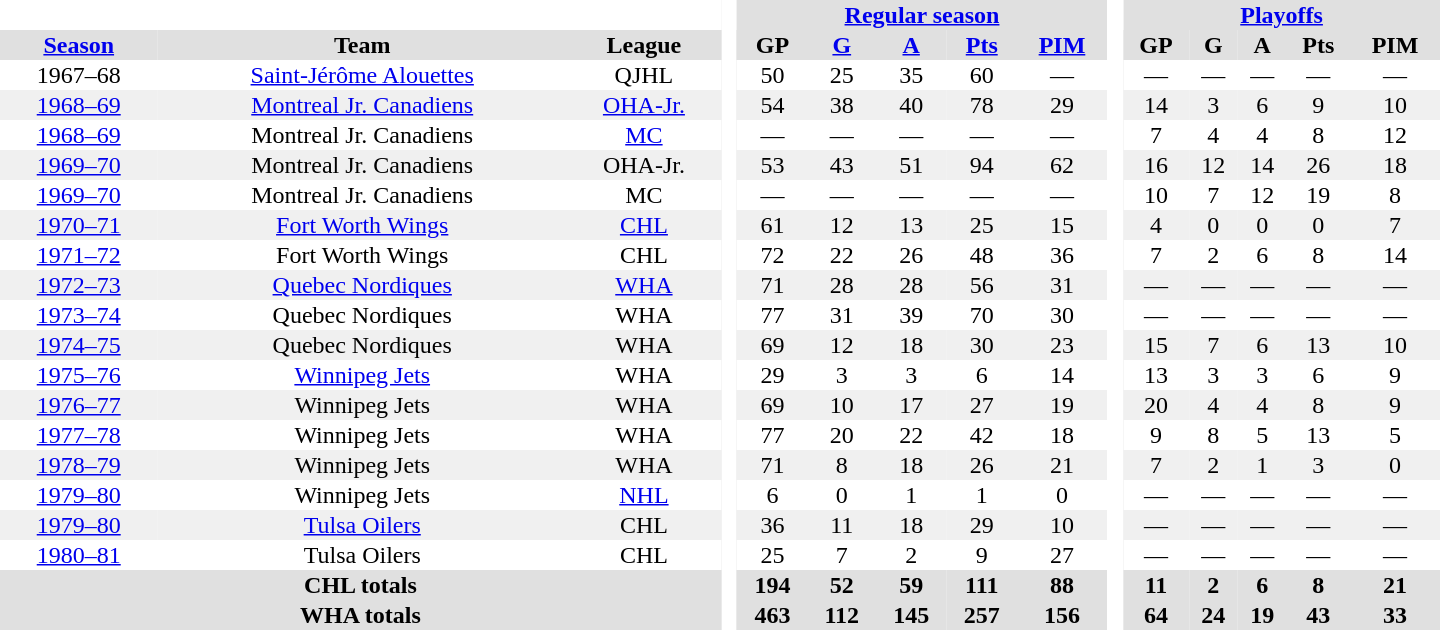<table border="0" cellpadding="1" cellspacing="0" style="text-align:center; width:60em">
<tr bgcolor="#e0e0e0">
<th colspan="3" bgcolor="#ffffff"> </th>
<th rowspan="99" bgcolor="#ffffff"> </th>
<th colspan="5"><a href='#'>Regular season</a></th>
<th rowspan="99" bgcolor="#ffffff"> </th>
<th colspan="5"><a href='#'>Playoffs</a></th>
</tr>
<tr bgcolor="#e0e0e0">
<th><a href='#'>Season</a></th>
<th>Team</th>
<th>League</th>
<th>GP</th>
<th><a href='#'>G</a></th>
<th><a href='#'>A</a></th>
<th><a href='#'>Pts</a></th>
<th><a href='#'>PIM</a></th>
<th>GP</th>
<th>G</th>
<th>A</th>
<th>Pts</th>
<th>PIM</th>
</tr>
<tr>
<td>1967–68</td>
<td><a href='#'>Saint-Jérôme Alouettes</a></td>
<td>QJHL</td>
<td>50</td>
<td>25</td>
<td>35</td>
<td>60</td>
<td>—</td>
<td>—</td>
<td>—</td>
<td>—</td>
<td>—</td>
<td>—</td>
</tr>
<tr bgcolor="#f0f0f0">
<td><a href='#'>1968–69</a></td>
<td><a href='#'>Montreal Jr. Canadiens</a></td>
<td><a href='#'>OHA-Jr.</a></td>
<td>54</td>
<td>38</td>
<td>40</td>
<td>78</td>
<td>29</td>
<td>14</td>
<td>3</td>
<td>6</td>
<td>9</td>
<td>10</td>
</tr>
<tr>
<td><a href='#'>1968–69</a></td>
<td>Montreal Jr. Canadiens</td>
<td><a href='#'>MC</a></td>
<td>—</td>
<td>—</td>
<td>—</td>
<td>—</td>
<td>—</td>
<td>7</td>
<td>4</td>
<td>4</td>
<td>8</td>
<td>12</td>
</tr>
<tr bgcolor="#f0f0f0">
<td><a href='#'>1969–70</a></td>
<td>Montreal Jr. Canadiens</td>
<td>OHA-Jr.</td>
<td>53</td>
<td>43</td>
<td>51</td>
<td>94</td>
<td>62</td>
<td>16</td>
<td>12</td>
<td>14</td>
<td>26</td>
<td>18</td>
</tr>
<tr>
<td><a href='#'>1969–70</a></td>
<td>Montreal Jr. Canadiens</td>
<td>MC</td>
<td>—</td>
<td>—</td>
<td>—</td>
<td>—</td>
<td>—</td>
<td>10</td>
<td>7</td>
<td>12</td>
<td>19</td>
<td>8</td>
</tr>
<tr bgcolor="#f0f0f0">
<td><a href='#'>1970–71</a></td>
<td><a href='#'>Fort Worth Wings</a></td>
<td><a href='#'>CHL</a></td>
<td>61</td>
<td>12</td>
<td>13</td>
<td>25</td>
<td>15</td>
<td>4</td>
<td>0</td>
<td>0</td>
<td>0</td>
<td>7</td>
</tr>
<tr>
<td><a href='#'>1971–72</a></td>
<td>Fort Worth Wings</td>
<td>CHL</td>
<td>72</td>
<td>22</td>
<td>26</td>
<td>48</td>
<td>36</td>
<td>7</td>
<td>2</td>
<td>6</td>
<td>8</td>
<td>14</td>
</tr>
<tr bgcolor="#f0f0f0">
<td><a href='#'>1972–73</a></td>
<td><a href='#'>Quebec Nordiques</a></td>
<td><a href='#'>WHA</a></td>
<td>71</td>
<td>28</td>
<td>28</td>
<td>56</td>
<td>31</td>
<td>—</td>
<td>—</td>
<td>—</td>
<td>—</td>
<td>—</td>
</tr>
<tr>
<td><a href='#'>1973–74</a></td>
<td>Quebec Nordiques</td>
<td>WHA</td>
<td>77</td>
<td>31</td>
<td>39</td>
<td>70</td>
<td>30</td>
<td>—</td>
<td>—</td>
<td>—</td>
<td>—</td>
<td>—</td>
</tr>
<tr bgcolor="#f0f0f0">
<td><a href='#'>1974–75</a></td>
<td>Quebec Nordiques</td>
<td>WHA</td>
<td>69</td>
<td>12</td>
<td>18</td>
<td>30</td>
<td>23</td>
<td>15</td>
<td>7</td>
<td>6</td>
<td>13</td>
<td>10</td>
</tr>
<tr>
<td><a href='#'>1975–76</a></td>
<td><a href='#'>Winnipeg Jets</a></td>
<td>WHA</td>
<td>29</td>
<td>3</td>
<td>3</td>
<td>6</td>
<td>14</td>
<td>13</td>
<td>3</td>
<td>3</td>
<td>6</td>
<td>9</td>
</tr>
<tr bgcolor="#f0f0f0">
<td><a href='#'>1976–77</a></td>
<td>Winnipeg Jets</td>
<td>WHA</td>
<td>69</td>
<td>10</td>
<td>17</td>
<td>27</td>
<td>19</td>
<td>20</td>
<td>4</td>
<td>4</td>
<td>8</td>
<td>9</td>
</tr>
<tr>
<td><a href='#'>1977–78</a></td>
<td>Winnipeg Jets</td>
<td>WHA</td>
<td>77</td>
<td>20</td>
<td>22</td>
<td>42</td>
<td>18</td>
<td>9</td>
<td>8</td>
<td>5</td>
<td>13</td>
<td>5</td>
</tr>
<tr bgcolor="#f0f0f0">
<td><a href='#'>1978–79</a></td>
<td>Winnipeg Jets</td>
<td>WHA</td>
<td>71</td>
<td>8</td>
<td>18</td>
<td>26</td>
<td>21</td>
<td>7</td>
<td>2</td>
<td>1</td>
<td>3</td>
<td>0</td>
</tr>
<tr>
<td><a href='#'>1979–80</a></td>
<td>Winnipeg Jets</td>
<td><a href='#'>NHL</a></td>
<td>6</td>
<td>0</td>
<td>1</td>
<td>1</td>
<td>0</td>
<td>—</td>
<td>—</td>
<td>—</td>
<td>—</td>
<td>—</td>
</tr>
<tr bgcolor="#f0f0f0">
<td><a href='#'>1979–80</a></td>
<td><a href='#'>Tulsa Oilers</a></td>
<td>CHL</td>
<td>36</td>
<td>11</td>
<td>18</td>
<td>29</td>
<td>10</td>
<td>—</td>
<td>—</td>
<td>—</td>
<td>—</td>
<td>—</td>
</tr>
<tr>
<td><a href='#'>1980–81</a></td>
<td>Tulsa Oilers</td>
<td>CHL</td>
<td>25</td>
<td>7</td>
<td>2</td>
<td>9</td>
<td>27</td>
<td>—</td>
<td>—</td>
<td>—</td>
<td>—</td>
<td>—</td>
</tr>
<tr bgcolor="#e0e0e0">
<th colspan="3">CHL totals</th>
<th>194</th>
<th>52</th>
<th>59</th>
<th>111</th>
<th>88</th>
<th>11</th>
<th>2</th>
<th>6</th>
<th>8</th>
<th>21</th>
</tr>
<tr bgcolor="#e0e0e0">
<th colspan="3">WHA totals</th>
<th>463</th>
<th>112</th>
<th>145</th>
<th>257</th>
<th>156</th>
<th>64</th>
<th>24</th>
<th>19</th>
<th>43</th>
<th>33</th>
</tr>
</table>
